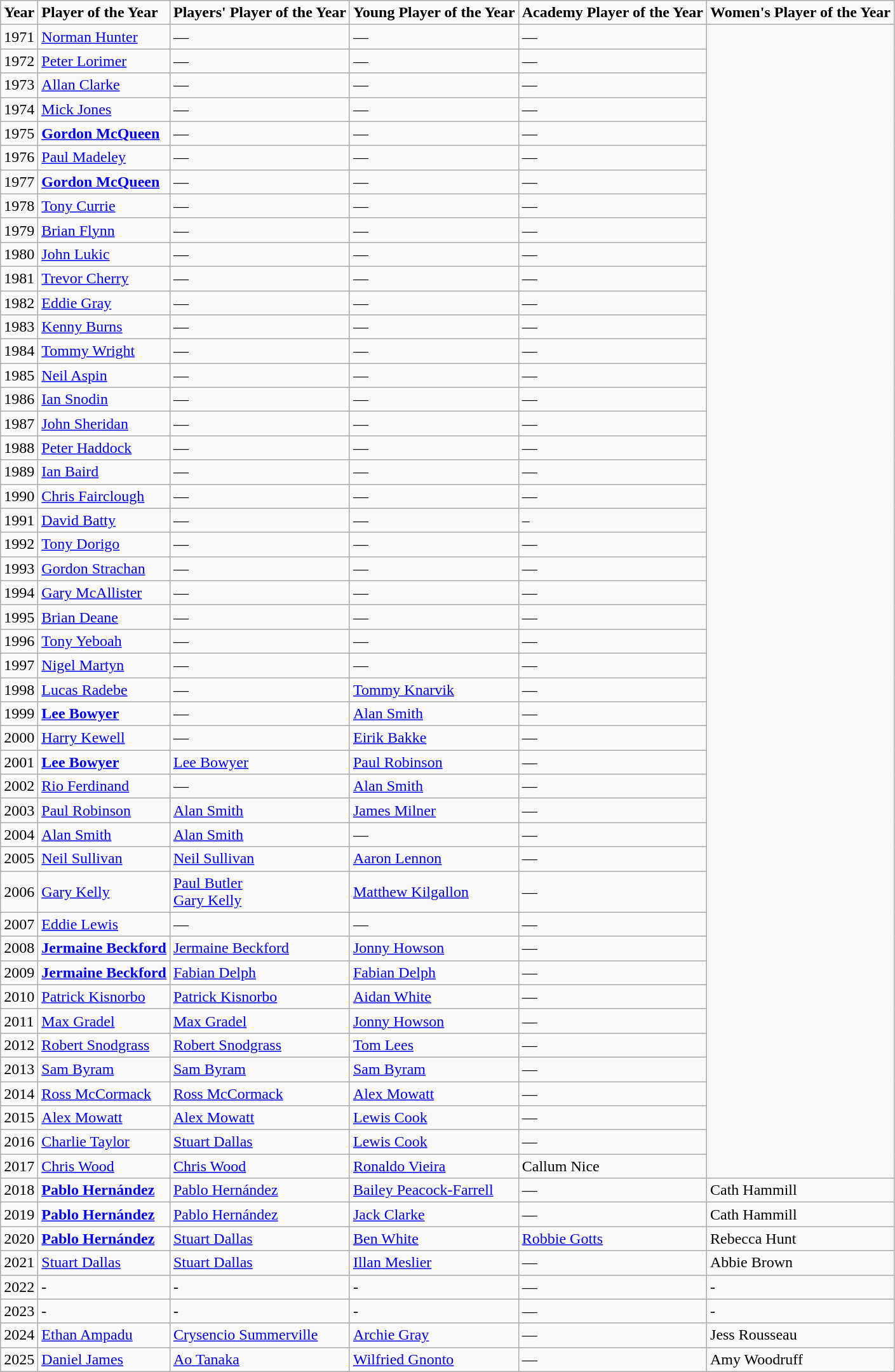<table class="wikitable" style="text-align: left;">
<tr>
<td><strong>Year</strong></td>
<td><strong>Player of the Year</strong></td>
<td><strong>Players' Player of the Year</strong></td>
<td><strong>Young Player of the Year</strong></td>
<td><strong>Academy Player of the Year</strong></td>
<td><strong>Women's Player of the Year</strong></td>
</tr>
<tr>
<td>1971</td>
<td><a href='#'>Norman Hunter</a></td>
<td>—</td>
<td>—</td>
<td>—</td>
</tr>
<tr>
<td>1972</td>
<td><a href='#'>Peter Lorimer</a></td>
<td>—</td>
<td>—</td>
<td>—</td>
</tr>
<tr>
<td>1973</td>
<td><a href='#'>Allan Clarke</a></td>
<td>—</td>
<td>—</td>
<td>—</td>
</tr>
<tr>
<td>1974</td>
<td><a href='#'>Mick Jones</a></td>
<td>—</td>
<td>—</td>
<td>—</td>
</tr>
<tr>
<td>1975</td>
<td><strong><a href='#'>Gordon McQueen</a></strong></td>
<td>—</td>
<td>—</td>
<td>—</td>
</tr>
<tr>
<td>1976</td>
<td><a href='#'>Paul Madeley</a></td>
<td>—</td>
<td>—</td>
<td>—</td>
</tr>
<tr>
<td>1977</td>
<td><strong><a href='#'>Gordon McQueen</a></strong></td>
<td>—</td>
<td>—</td>
<td>—</td>
</tr>
<tr>
<td>1978</td>
<td><a href='#'>Tony Currie</a></td>
<td>—</td>
<td>—</td>
<td>—</td>
</tr>
<tr>
<td>1979</td>
<td><a href='#'>Brian Flynn</a></td>
<td>—</td>
<td>—</td>
<td>—</td>
</tr>
<tr>
<td>1980</td>
<td><a href='#'>John Lukic</a></td>
<td>—</td>
<td>—</td>
<td>—</td>
</tr>
<tr>
<td>1981</td>
<td><a href='#'>Trevor Cherry</a></td>
<td>—</td>
<td>—</td>
<td>—</td>
</tr>
<tr>
<td>1982</td>
<td><a href='#'>Eddie Gray</a></td>
<td>—</td>
<td>—</td>
<td>—</td>
</tr>
<tr>
<td>1983</td>
<td><a href='#'>Kenny Burns</a></td>
<td>—</td>
<td>—</td>
<td>—</td>
</tr>
<tr>
<td>1984</td>
<td><a href='#'>Tommy Wright</a></td>
<td>—</td>
<td>—</td>
<td>—</td>
</tr>
<tr>
<td>1985</td>
<td><a href='#'>Neil Aspin</a></td>
<td>—</td>
<td>—</td>
<td>—</td>
</tr>
<tr>
<td>1986</td>
<td><a href='#'>Ian Snodin</a></td>
<td>—</td>
<td>—</td>
<td>—</td>
</tr>
<tr>
<td>1987</td>
<td><a href='#'>John Sheridan</a></td>
<td>—</td>
<td>—</td>
<td>—</td>
</tr>
<tr>
<td>1988</td>
<td><a href='#'>Peter Haddock</a></td>
<td>—</td>
<td>—</td>
<td>—</td>
</tr>
<tr>
<td>1989</td>
<td><a href='#'>Ian Baird</a></td>
<td>—</td>
<td>—</td>
<td>—</td>
</tr>
<tr>
<td>1990</td>
<td><a href='#'>Chris Fairclough</a></td>
<td>—</td>
<td>—</td>
<td>—</td>
</tr>
<tr>
<td>1991</td>
<td><a href='#'>David Batty</a></td>
<td>—</td>
<td>—</td>
<td>–</td>
</tr>
<tr>
<td>1992</td>
<td><a href='#'>Tony Dorigo</a></td>
<td>—</td>
<td>—</td>
<td>—</td>
</tr>
<tr>
<td>1993</td>
<td><a href='#'>Gordon Strachan</a></td>
<td>—</td>
<td>—</td>
<td>—</td>
</tr>
<tr>
<td>1994</td>
<td><a href='#'>Gary McAllister</a></td>
<td>—</td>
<td>—</td>
<td>—</td>
</tr>
<tr>
<td>1995</td>
<td><a href='#'>Brian Deane</a></td>
<td>—</td>
<td>—</td>
<td>—</td>
</tr>
<tr>
<td>1996</td>
<td><a href='#'>Tony Yeboah</a></td>
<td>—</td>
<td>—</td>
<td>—</td>
</tr>
<tr>
<td>1997</td>
<td><a href='#'>Nigel Martyn</a></td>
<td>—</td>
<td>—</td>
<td>—</td>
</tr>
<tr>
<td>1998</td>
<td><a href='#'>Lucas Radebe</a></td>
<td>—</td>
<td><a href='#'>Tommy Knarvik</a></td>
<td>—</td>
</tr>
<tr>
<td>1999</td>
<td><strong><a href='#'>Lee Bowyer</a></strong></td>
<td>—</td>
<td><a href='#'>Alan Smith</a></td>
<td>—</td>
</tr>
<tr>
<td>2000</td>
<td><a href='#'>Harry Kewell</a></td>
<td>—</td>
<td><a href='#'>Eirik Bakke</a></td>
<td>—</td>
</tr>
<tr>
<td>2001</td>
<td><strong><a href='#'>Lee Bowyer</a></strong></td>
<td><a href='#'>Lee Bowyer</a></td>
<td><a href='#'>Paul Robinson</a></td>
<td>—</td>
</tr>
<tr>
<td>2002</td>
<td><a href='#'>Rio Ferdinand</a></td>
<td>—</td>
<td><a href='#'>Alan Smith</a></td>
<td>—</td>
</tr>
<tr>
<td>2003</td>
<td><a href='#'>Paul Robinson</a></td>
<td><a href='#'>Alan Smith</a></td>
<td><a href='#'>James Milner</a></td>
<td>—</td>
</tr>
<tr>
<td>2004</td>
<td><a href='#'>Alan Smith</a></td>
<td><a href='#'>Alan Smith</a></td>
<td>—</td>
<td>—</td>
</tr>
<tr>
<td>2005</td>
<td><a href='#'>Neil Sullivan</a></td>
<td><a href='#'>Neil Sullivan</a></td>
<td><a href='#'>Aaron Lennon</a></td>
<td>—</td>
</tr>
<tr>
<td>2006</td>
<td><a href='#'>Gary Kelly</a></td>
<td><a href='#'>Paul Butler</a><br><a href='#'>Gary Kelly</a></td>
<td><a href='#'>Matthew Kilgallon</a></td>
<td>—</td>
</tr>
<tr>
<td>2007</td>
<td><a href='#'>Eddie Lewis</a></td>
<td>—</td>
<td>—</td>
<td>—</td>
</tr>
<tr>
<td>2008</td>
<td><strong><a href='#'>Jermaine Beckford</a></strong></td>
<td><a href='#'>Jermaine Beckford</a></td>
<td><a href='#'>Jonny Howson</a></td>
<td>—</td>
</tr>
<tr>
<td>2009</td>
<td><strong><a href='#'>Jermaine Beckford</a></strong></td>
<td><a href='#'>Fabian Delph</a></td>
<td><a href='#'>Fabian Delph</a></td>
<td>—</td>
</tr>
<tr>
<td>2010</td>
<td><a href='#'>Patrick Kisnorbo</a></td>
<td><a href='#'>Patrick Kisnorbo</a></td>
<td><a href='#'>Aidan White</a></td>
<td>—</td>
</tr>
<tr>
<td>2011</td>
<td><a href='#'>Max Gradel</a></td>
<td><a href='#'>Max Gradel</a></td>
<td><a href='#'>Jonny Howson</a></td>
<td>—</td>
</tr>
<tr>
<td>2012</td>
<td><a href='#'>Robert Snodgrass</a></td>
<td><a href='#'>Robert Snodgrass</a></td>
<td><a href='#'>Tom Lees</a></td>
<td>—</td>
</tr>
<tr>
<td>2013</td>
<td><a href='#'>Sam Byram</a></td>
<td><a href='#'>Sam Byram</a></td>
<td><a href='#'>Sam Byram</a></td>
<td>—</td>
</tr>
<tr>
<td>2014</td>
<td><a href='#'>Ross McCormack</a></td>
<td><a href='#'>Ross McCormack</a></td>
<td><a href='#'>Alex Mowatt</a></td>
<td>—</td>
</tr>
<tr>
<td>2015</td>
<td><a href='#'>Alex Mowatt</a></td>
<td><a href='#'>Alex Mowatt</a></td>
<td><a href='#'>Lewis Cook</a></td>
<td>—</td>
</tr>
<tr>
<td>2016</td>
<td><a href='#'>Charlie Taylor</a></td>
<td><a href='#'>Stuart Dallas</a></td>
<td><a href='#'>Lewis Cook</a></td>
<td>—</td>
</tr>
<tr>
<td>2017</td>
<td><a href='#'>Chris Wood</a></td>
<td><a href='#'>Chris Wood</a></td>
<td><a href='#'>Ronaldo Vieira</a></td>
<td>Callum Nice</td>
</tr>
<tr>
<td>2018</td>
<td><strong><a href='#'>Pablo Hernández</a></strong></td>
<td><a href='#'>Pablo Hernández</a></td>
<td><a href='#'>Bailey Peacock-Farrell</a></td>
<td>—</td>
<td>Cath Hammill</td>
</tr>
<tr>
<td>2019</td>
<td><strong><a href='#'>Pablo Hernández</a></strong></td>
<td><a href='#'>Pablo Hernández</a></td>
<td><a href='#'>Jack Clarke</a></td>
<td>—</td>
<td>Cath Hammill</td>
</tr>
<tr>
<td>2020</td>
<td><strong><a href='#'>Pablo Hernández</a></strong></td>
<td><a href='#'>Stuart Dallas</a></td>
<td><a href='#'>Ben White</a></td>
<td><a href='#'>Robbie Gotts</a></td>
<td>Rebecca Hunt</td>
</tr>
<tr>
<td>2021</td>
<td><a href='#'>Stuart Dallas</a></td>
<td><a href='#'>Stuart Dallas</a></td>
<td><a href='#'>Illan Meslier</a></td>
<td>—</td>
<td>Abbie Brown</td>
</tr>
<tr>
<td>2022</td>
<td>-</td>
<td>-</td>
<td>-</td>
<td>—</td>
<td>-</td>
</tr>
<tr>
<td>2023</td>
<td>-</td>
<td>-</td>
<td>-</td>
<td>—</td>
<td>-</td>
</tr>
<tr>
<td>2024</td>
<td><a href='#'>Ethan Ampadu</a></td>
<td><a href='#'>Crysencio Summerville</a></td>
<td><a href='#'>Archie Gray</a></td>
<td>—</td>
<td>Jess Rousseau</td>
</tr>
<tr>
<td>2025</td>
<td><a href='#'>Daniel James</a></td>
<td><a href='#'>Ao Tanaka</a></td>
<td><a href='#'>Wilfried Gnonto</a></td>
<td>—</td>
<td>Amy Woodruff</td>
</tr>
</table>
